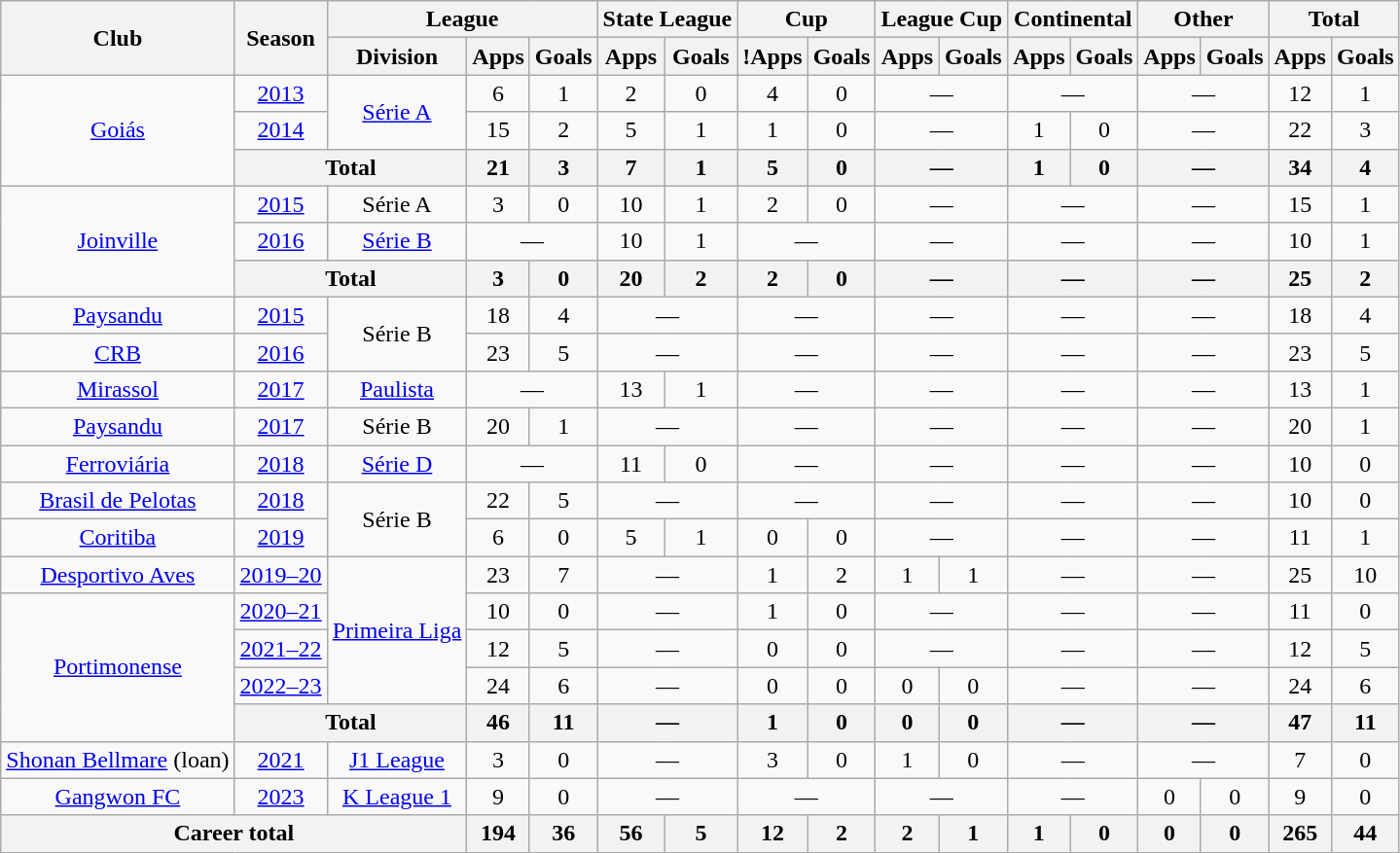<table class="wikitable" style="text-align: center;">
<tr>
<th rowspan="2">Club</th>
<th rowspan="2">Season</th>
<th colspan="3">League</th>
<th colspan="2">State League</th>
<th colspan="2">Cup</th>
<th colspan="2">League Cup</th>
<th colspan="2">Continental</th>
<th colspan="2">Other</th>
<th colspan="2">Total</th>
</tr>
<tr>
<th>Division</th>
<th>Apps</th>
<th>Goals</th>
<th>Apps</th>
<th>Goals</th>
<th>!Apps</th>
<th>Goals</th>
<th>Apps</th>
<th>Goals</th>
<th>Apps</th>
<th>Goals</th>
<th>Apps</th>
<th>Goals</th>
<th>Apps</th>
<th>Goals</th>
</tr>
<tr>
<td rowspan=3 align="center"><a href='#'>Goiás</a></td>
<td><a href='#'>2013</a></td>
<td rowspan=2><a href='#'>Série A</a></td>
<td>6</td>
<td>1</td>
<td>2</td>
<td>0</td>
<td>4</td>
<td>0</td>
<td colspan="2">—</td>
<td colspan="2">—</td>
<td colspan="2">—</td>
<td>12</td>
<td>1</td>
</tr>
<tr>
<td><a href='#'>2014</a></td>
<td>15</td>
<td>2</td>
<td>5</td>
<td>1</td>
<td>1</td>
<td>0</td>
<td colspan="2">—</td>
<td>1</td>
<td>0</td>
<td colspan="2">—</td>
<td>22</td>
<td>3</td>
</tr>
<tr>
<th colspan="2">Total</th>
<th>21</th>
<th>3</th>
<th>7</th>
<th>1</th>
<th>5</th>
<th>0</th>
<th colspan="2">—</th>
<th>1</th>
<th>0</th>
<th colspan="2">—</th>
<th>34</th>
<th>4</th>
</tr>
<tr>
<td rowspan=3 align="center"><a href='#'>Joinville</a></td>
<td><a href='#'>2015</a></td>
<td>Série A</td>
<td>3</td>
<td>0</td>
<td>10</td>
<td>1</td>
<td>2</td>
<td>0</td>
<td colspan="2">—</td>
<td colspan="2">—</td>
<td colspan="2">—</td>
<td>15</td>
<td>1</td>
</tr>
<tr>
<td><a href='#'>2016</a></td>
<td><a href='#'>Série B</a></td>
<td colspan="2">—</td>
<td>10</td>
<td>1</td>
<td colspan="2">—</td>
<td colspan="2">—</td>
<td colspan="2">—</td>
<td colspan="2">—</td>
<td>10</td>
<td>1</td>
</tr>
<tr>
<th colspan="2">Total</th>
<th>3</th>
<th>0</th>
<th>20</th>
<th>2</th>
<th>2</th>
<th>0</th>
<th colspan="2">—</th>
<th colspan="2">—</th>
<th colspan="2">—</th>
<th>25</th>
<th>2</th>
</tr>
<tr>
<td align="center"><a href='#'>Paysandu</a></td>
<td><a href='#'>2015</a></td>
<td rowspan=2>Série B</td>
<td>18</td>
<td>4</td>
<td colspan="2">—</td>
<td colspan="2">—</td>
<td colspan="2">—</td>
<td colspan="2">—</td>
<td colspan="2">—</td>
<td>18</td>
<td>4</td>
</tr>
<tr>
<td align="center"><a href='#'>CRB</a></td>
<td><a href='#'>2016</a></td>
<td>23</td>
<td>5</td>
<td colspan="2">—</td>
<td colspan="2">—</td>
<td colspan="2">—</td>
<td colspan="2">—</td>
<td colspan="2">—</td>
<td>23</td>
<td>5</td>
</tr>
<tr>
<td align="center"><a href='#'>Mirassol</a></td>
<td><a href='#'>2017</a></td>
<td><a href='#'>Paulista</a></td>
<td colspan="2">—</td>
<td>13</td>
<td>1</td>
<td colspan="2">—</td>
<td colspan="2">—</td>
<td colspan="2">—</td>
<td colspan="2">—</td>
<td>13</td>
<td>1</td>
</tr>
<tr>
<td align="center"><a href='#'>Paysandu</a></td>
<td><a href='#'>2017</a></td>
<td>Série B</td>
<td>20</td>
<td>1</td>
<td colspan="2">—</td>
<td colspan="2">—</td>
<td colspan="2">—</td>
<td colspan="2">—</td>
<td colspan="2">—</td>
<td>20</td>
<td>1</td>
</tr>
<tr>
<td align="center"><a href='#'>Ferroviária</a></td>
<td><a href='#'>2018</a></td>
<td><a href='#'>Série D</a></td>
<td colspan="2">—</td>
<td>11</td>
<td>0</td>
<td colspan="2">—</td>
<td colspan="2">—</td>
<td colspan="2">—</td>
<td colspan="2">—</td>
<td>10</td>
<td>0</td>
</tr>
<tr>
<td align="center"><a href='#'>Brasil de Pelotas</a></td>
<td><a href='#'>2018</a></td>
<td rowspan=2>Série B</td>
<td>22</td>
<td>5</td>
<td colspan="2">—</td>
<td colspan="2">—</td>
<td colspan="2">—</td>
<td colspan="2">—</td>
<td colspan="2">—</td>
<td>10</td>
<td>0</td>
</tr>
<tr>
<td align="center"><a href='#'>Coritiba</a></td>
<td><a href='#'>2019</a></td>
<td>6</td>
<td>0</td>
<td>5</td>
<td>1</td>
<td>0</td>
<td>0</td>
<td colspan="2">—</td>
<td colspan="2">—</td>
<td colspan="2">—</td>
<td>11</td>
<td>1</td>
</tr>
<tr>
<td align="center"><a href='#'>Desportivo Aves</a></td>
<td><a href='#'>2019–20</a></td>
<td rowspan=4><a href='#'>Primeira Liga</a></td>
<td>23</td>
<td>7</td>
<td colspan="2">—</td>
<td>1</td>
<td>2</td>
<td>1</td>
<td>1</td>
<td colspan="2">—</td>
<td colspan="2">—</td>
<td>25</td>
<td>10</td>
</tr>
<tr>
<td rowspan=4 align="center"><a href='#'>Portimonense</a></td>
<td><a href='#'>2020–21</a></td>
<td>10</td>
<td>0</td>
<td colspan="2">—</td>
<td>1</td>
<td>0</td>
<td colspan="2">—</td>
<td colspan="2">—</td>
<td colspan="2">—</td>
<td>11</td>
<td>0</td>
</tr>
<tr>
<td><a href='#'>2021–22</a></td>
<td>12</td>
<td>5</td>
<td colspan="2">—</td>
<td>0</td>
<td>0</td>
<td colspan="2">—</td>
<td colspan="2">—</td>
<td colspan="2">—</td>
<td>12</td>
<td>5</td>
</tr>
<tr>
<td><a href='#'>2022–23</a></td>
<td>24</td>
<td>6</td>
<td colspan="2">—</td>
<td>0</td>
<td>0</td>
<td>0</td>
<td>0</td>
<td colspan="2">—</td>
<td colspan="2">—</td>
<td>24</td>
<td>6</td>
</tr>
<tr>
<th colspan="2">Total</th>
<th>46</th>
<th>11</th>
<th colspan="2">—</th>
<th>1</th>
<th>0</th>
<th>0</th>
<th>0</th>
<th colspan="2">—</th>
<th colspan="2">—</th>
<th>47</th>
<th>11</th>
</tr>
<tr>
<td align="center"><a href='#'>Shonan Bellmare</a> (loan)</td>
<td><a href='#'>2021</a></td>
<td><a href='#'>J1 League</a></td>
<td>3</td>
<td>0</td>
<td colspan="2">—</td>
<td>3</td>
<td>0</td>
<td>1</td>
<td>0</td>
<td colspan="2">—</td>
<td colspan="2">—</td>
<td>7</td>
<td>0</td>
</tr>
<tr>
<td align="center"><a href='#'>Gangwon FC</a></td>
<td><a href='#'>2023</a></td>
<td><a href='#'>K League 1</a></td>
<td>9</td>
<td>0</td>
<td colspan="2">—</td>
<td colspan="2">—</td>
<td colspan="2">—</td>
<td colspan="2">—</td>
<td>0</td>
<td>0</td>
<td>9</td>
<td>0</td>
</tr>
<tr>
<th colspan="3"><strong>Career total</strong></th>
<th>194</th>
<th>36</th>
<th>56</th>
<th>5</th>
<th>12</th>
<th>2</th>
<th>2</th>
<th>1</th>
<th>1</th>
<th>0</th>
<th>0</th>
<th>0</th>
<th>265</th>
<th>44</th>
</tr>
</table>
